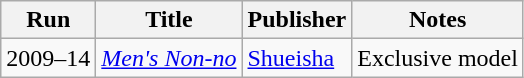<table class="wikitable">
<tr>
<th>Run</th>
<th>Title</th>
<th>Publisher</th>
<th>Notes</th>
</tr>
<tr>
<td>2009–14</td>
<td><em><a href='#'>Men's Non-no</a></em></td>
<td><a href='#'>Shueisha</a></td>
<td>Exclusive model</td>
</tr>
</table>
